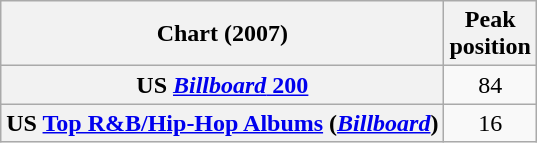<table class="wikitable sortable plainrowheaders" style="text-align:center">
<tr>
<th scope="col">Chart (2007)</th>
<th scope="col">Peak<br> position</th>
</tr>
<tr>
<th scope="row">US <a href='#'><em>Billboard</em> 200</a></th>
<td>84</td>
</tr>
<tr>
<th scope="row">US <a href='#'>Top R&B/Hip-Hop Albums</a> (<em><a href='#'>Billboard</a></em>)</th>
<td>16</td>
</tr>
</table>
